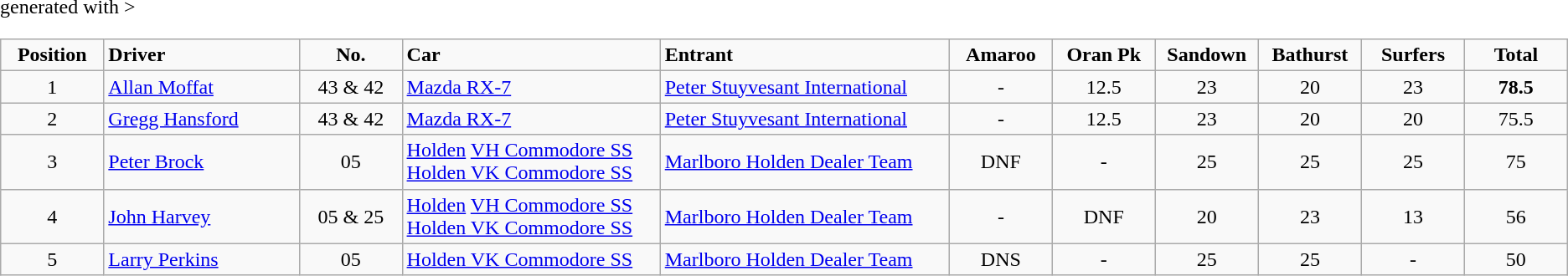<table class="wikitable" <hiddentext>generated with >
<tr style="font-weight:bold">
<td width="75" height="13" align="center">Position</td>
<td width="150">Driver</td>
<td width="75" align="center">No.</td>
<td width="200">Car</td>
<td width="225">Entrant</td>
<td width="75" align="center">Amaroo</td>
<td width="75" align="center">Oran Pk</td>
<td width="75" align="center">Sandown</td>
<td width="75" align="center">Bathurst</td>
<td width="75" align="center">Surfers</td>
<td width="75" align="center">Total</td>
</tr>
<tr>
<td height="13" align="center">1</td>
<td> <a href='#'>Allan Moffat</a></td>
<td align="center">43 & 42</td>
<td><a href='#'>Mazda RX-7</a></td>
<td><a href='#'>Peter Stuyvesant International</a></td>
<td align="center">-</td>
<td align="center">12.5</td>
<td align="center">23</td>
<td align="center">20</td>
<td align="center">23</td>
<td align="center"><strong>78.5</strong></td>
</tr>
<tr>
<td height="13" align="center">2</td>
<td> <a href='#'>Gregg Hansford</a></td>
<td align="center">43 & 42</td>
<td><a href='#'>Mazda RX-7</a></td>
<td><a href='#'>Peter Stuyvesant International</a></td>
<td align="center">-</td>
<td align="center">12.5</td>
<td align="center">23</td>
<td align="center">20</td>
<td align="center">20</td>
<td align="center">75.5</td>
</tr>
<tr>
<td height="13" align="center">3</td>
<td> <a href='#'>Peter Brock</a></td>
<td align="center">05</td>
<td><a href='#'>Holden</a> <a href='#'>VH Commodore SS</a><br><a href='#'>Holden VK Commodore SS</a></td>
<td><a href='#'>Marlboro Holden Dealer Team</a></td>
<td align="center">DNF</td>
<td align="center">-</td>
<td align="center">25</td>
<td align="center">25</td>
<td align="center">25</td>
<td align="center">75</td>
</tr>
<tr>
<td height="13" align="center">4</td>
<td> <a href='#'>John Harvey</a></td>
<td align="center">05 & 25</td>
<td><a href='#'>Holden</a> <a href='#'>VH Commodore SS</a><br><a href='#'>Holden VK Commodore SS</a></td>
<td><a href='#'>Marlboro Holden Dealer Team</a></td>
<td align="center">-</td>
<td align="center">DNF</td>
<td align="center">20</td>
<td align="center">23</td>
<td align="center">13</td>
<td align="center">56</td>
</tr>
<tr>
<td height="13" align="center">5</td>
<td> <a href='#'>Larry Perkins</a></td>
<td align="center">05</td>
<td><a href='#'>Holden VK Commodore SS</a></td>
<td><a href='#'>Marlboro Holden Dealer Team</a></td>
<td align="center">DNS</td>
<td align="center">-</td>
<td align="center">25</td>
<td align="center">25</td>
<td align="center">-</td>
<td align="center">50</td>
</tr>
</table>
